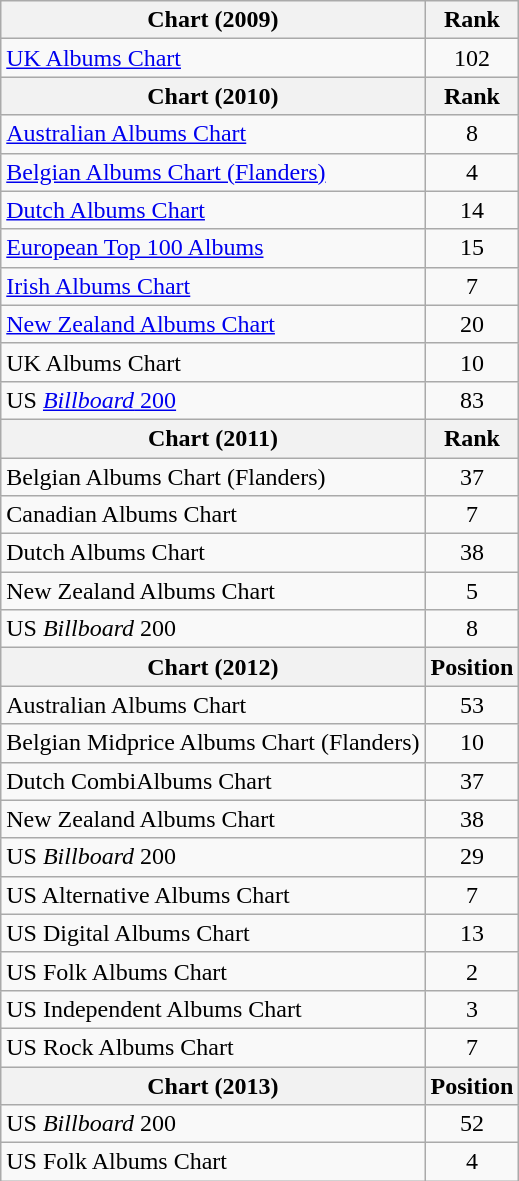<table class="wikitable">
<tr>
<th>Chart (2009)</th>
<th>Rank</th>
</tr>
<tr>
<td><a href='#'>UK Albums Chart</a></td>
<td style="text-align:center;">102</td>
</tr>
<tr>
<th>Chart (2010)</th>
<th>Rank</th>
</tr>
<tr>
<td><a href='#'>Australian Albums Chart</a></td>
<td style="text-align:center;">8</td>
</tr>
<tr>
<td><a href='#'>Belgian Albums Chart (Flanders)</a></td>
<td style="text-align:center;">4</td>
</tr>
<tr>
<td><a href='#'>Dutch Albums Chart</a></td>
<td style="text-align:center;">14</td>
</tr>
<tr>
<td><a href='#'>European Top 100 Albums</a></td>
<td style="text-align:center;">15</td>
</tr>
<tr>
<td><a href='#'>Irish Albums Chart</a></td>
<td style="text-align:center;">7</td>
</tr>
<tr>
<td><a href='#'>New Zealand Albums Chart</a></td>
<td style="text-align:center;">20</td>
</tr>
<tr>
<td>UK Albums Chart</td>
<td style="text-align:center;">10</td>
</tr>
<tr>
<td>US <a href='#'><em>Billboard</em> 200</a></td>
<td style="text-align:center;">83</td>
</tr>
<tr>
<th>Chart (2011)</th>
<th>Rank</th>
</tr>
<tr>
<td>Belgian Albums Chart (Flanders)</td>
<td style="text-align:center;">37</td>
</tr>
<tr>
<td>Canadian Albums Chart</td>
<td style="text-align:center;">7</td>
</tr>
<tr>
<td>Dutch Albums Chart</td>
<td style="text-align:center;">38</td>
</tr>
<tr>
<td>New Zealand Albums Chart</td>
<td style="text-align:center;">5</td>
</tr>
<tr>
<td>US <em>Billboard</em> 200</td>
<td style="text-align:center;">8</td>
</tr>
<tr>
<th>Chart (2012)</th>
<th>Position</th>
</tr>
<tr>
<td>Australian Albums Chart</td>
<td style="text-align:center;">53</td>
</tr>
<tr>
<td>Belgian Midprice Albums Chart (Flanders)</td>
<td style="text-align:center;">10</td>
</tr>
<tr>
<td>Dutch CombiAlbums Chart</td>
<td style="text-align:center;">37</td>
</tr>
<tr>
<td>New Zealand Albums Chart</td>
<td style="text-align:center;">38</td>
</tr>
<tr>
<td>US <em>Billboard</em> 200</td>
<td style="text-align:center;">29</td>
</tr>
<tr>
<td>US Alternative Albums Chart</td>
<td style="text-align:center;">7</td>
</tr>
<tr>
<td>US Digital Albums Chart</td>
<td style="text-align:center;">13</td>
</tr>
<tr>
<td>US Folk Albums Chart</td>
<td style="text-align:center;">2</td>
</tr>
<tr>
<td>US Independent Albums Chart</td>
<td style="text-align:center;">3</td>
</tr>
<tr>
<td>US Rock Albums Chart</td>
<td style="text-align:center;">7</td>
</tr>
<tr>
<th scope="col">Chart (2013)</th>
<th scope="col">Position</th>
</tr>
<tr>
<td>US <em>Billboard</em> 200</td>
<td style="text-align:center;">52</td>
</tr>
<tr>
<td>US Folk Albums Chart</td>
<td style="text-align:center;">4</td>
</tr>
</table>
